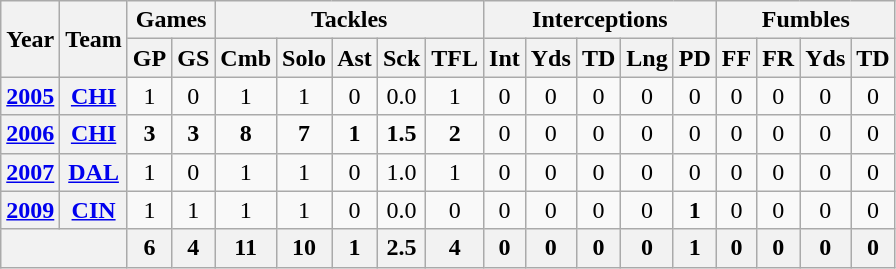<table class="wikitable" style="text-align:center">
<tr>
<th rowspan="2">Year</th>
<th rowspan="2">Team</th>
<th colspan="2">Games</th>
<th colspan="5">Tackles</th>
<th colspan="5">Interceptions</th>
<th colspan="4">Fumbles</th>
</tr>
<tr>
<th>GP</th>
<th>GS</th>
<th>Cmb</th>
<th>Solo</th>
<th>Ast</th>
<th>Sck</th>
<th>TFL</th>
<th>Int</th>
<th>Yds</th>
<th>TD</th>
<th>Lng</th>
<th>PD</th>
<th>FF</th>
<th>FR</th>
<th>Yds</th>
<th>TD</th>
</tr>
<tr>
<th><a href='#'>2005</a></th>
<th><a href='#'>CHI</a></th>
<td>1</td>
<td>0</td>
<td>1</td>
<td>1</td>
<td>0</td>
<td>0.0</td>
<td>1</td>
<td>0</td>
<td>0</td>
<td>0</td>
<td>0</td>
<td>0</td>
<td>0</td>
<td>0</td>
<td>0</td>
<td>0</td>
</tr>
<tr>
<th><a href='#'>2006</a></th>
<th><a href='#'>CHI</a></th>
<td><strong>3</strong></td>
<td><strong>3</strong></td>
<td><strong>8</strong></td>
<td><strong>7</strong></td>
<td><strong>1</strong></td>
<td><strong>1.5</strong></td>
<td><strong>2</strong></td>
<td>0</td>
<td>0</td>
<td>0</td>
<td>0</td>
<td>0</td>
<td>0</td>
<td>0</td>
<td>0</td>
<td>0</td>
</tr>
<tr>
<th><a href='#'>2007</a></th>
<th><a href='#'>DAL</a></th>
<td>1</td>
<td>0</td>
<td>1</td>
<td>1</td>
<td>0</td>
<td>1.0</td>
<td>1</td>
<td>0</td>
<td>0</td>
<td>0</td>
<td>0</td>
<td>0</td>
<td>0</td>
<td>0</td>
<td>0</td>
<td>0</td>
</tr>
<tr>
<th><a href='#'>2009</a></th>
<th><a href='#'>CIN</a></th>
<td>1</td>
<td>1</td>
<td>1</td>
<td>1</td>
<td>0</td>
<td>0.0</td>
<td>0</td>
<td>0</td>
<td>0</td>
<td>0</td>
<td>0</td>
<td><strong>1</strong></td>
<td>0</td>
<td>0</td>
<td>0</td>
<td>0</td>
</tr>
<tr>
<th colspan="2"></th>
<th>6</th>
<th>4</th>
<th>11</th>
<th>10</th>
<th>1</th>
<th>2.5</th>
<th>4</th>
<th>0</th>
<th>0</th>
<th>0</th>
<th>0</th>
<th>1</th>
<th>0</th>
<th>0</th>
<th>0</th>
<th>0</th>
</tr>
</table>
